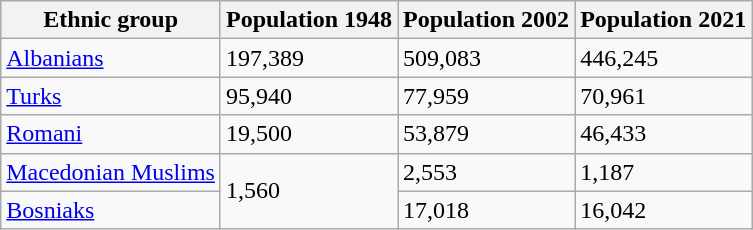<table class="wikitable sortable">
<tr>
<th>Ethnic group</th>
<th>Population 1948</th>
<th>Population 2002</th>
<th>Population 2021</th>
</tr>
<tr>
<td><a href='#'>Albanians</a></td>
<td>197,389</td>
<td>509,083</td>
<td>446,245</td>
</tr>
<tr>
<td><a href='#'>Turks</a></td>
<td>95,940</td>
<td>77,959</td>
<td>70,961</td>
</tr>
<tr>
<td><a href='#'>Romani</a></td>
<td>19,500</td>
<td>53,879</td>
<td>46,433</td>
</tr>
<tr>
<td><a href='#'>Macedonian Muslims</a></td>
<td style="text-align:left;" rowspan="2">1,560</td>
<td>2,553</td>
<td>1,187</td>
</tr>
<tr>
<td><a href='#'>Bosniaks</a></td>
<td style="text-align:left;" rowspan="2">17,018</td>
<td>16,042</td>
</tr>
</table>
